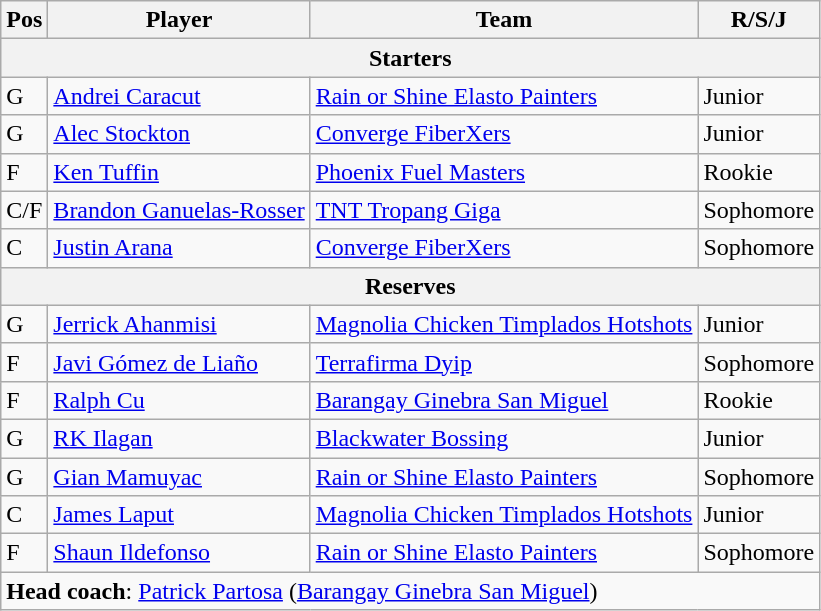<table class="wikitable">
<tr>
<th>Pos</th>
<th>Player</th>
<th>Team</th>
<th>R/S/J</th>
</tr>
<tr>
<th scope="col" colspan="4">Starters</th>
</tr>
<tr>
<td>G</td>
<td><a href='#'>Andrei Caracut</a></td>
<td nowrap><a href='#'>Rain or Shine Elasto Painters</a></td>
<td>Junior</td>
</tr>
<tr>
<td>G</td>
<td><a href='#'>Alec Stockton</a></td>
<td><a href='#'>Converge FiberXers</a></td>
<td>Junior</td>
</tr>
<tr>
<td>F</td>
<td><a href='#'>Ken Tuffin</a></td>
<td><a href='#'>Phoenix Fuel Masters</a></td>
<td>Rookie</td>
</tr>
<tr>
<td>C/F</td>
<td nowrap><a href='#'>Brandon Ganuelas-Rosser</a></td>
<td><a href='#'>TNT Tropang Giga</a></td>
<td>Sophomore</td>
</tr>
<tr>
<td>C</td>
<td><a href='#'>Justin Arana</a></td>
<td><a href='#'>Converge FiberXers</a></td>
<td>Sophomore</td>
</tr>
<tr>
<th scope="col" colspan="4">Reserves</th>
</tr>
<tr>
<td>G</td>
<td><a href='#'>Jerrick Ahanmisi</a></td>
<td><a href='#'>Magnolia Chicken Timplados Hotshots</a></td>
<td>Junior</td>
</tr>
<tr>
<td>F</td>
<td><a href='#'>Javi Gómez de Liaño</a></td>
<td><a href='#'>Terrafirma Dyip</a></td>
<td>Sophomore</td>
</tr>
<tr>
<td>F</td>
<td><a href='#'>Ralph Cu</a></td>
<td nowrap><a href='#'>Barangay Ginebra San Miguel</a></td>
<td>Rookie</td>
</tr>
<tr>
<td>G</td>
<td><a href='#'>RK Ilagan</a></td>
<td><a href='#'>Blackwater Bossing</a></td>
<td>Junior</td>
</tr>
<tr>
<td>G</td>
<td><a href='#'>Gian Mamuyac</a></td>
<td><a href='#'>Rain or Shine Elasto Painters</a></td>
<td>Sophomore</td>
</tr>
<tr>
<td>C</td>
<td><a href='#'>James Laput</a></td>
<td><a href='#'>Magnolia Chicken Timplados Hotshots</a></td>
<td>Junior</td>
</tr>
<tr>
<td>F</td>
<td><a href='#'>Shaun Ildefonso</a></td>
<td><a href='#'>Rain or Shine Elasto Painters</a></td>
<td>Sophomore</td>
</tr>
<tr>
<td colspan="4"><strong>Head coach</strong>: <a href='#'>Patrick Partosa</a> (<a href='#'>Barangay Ginebra San Miguel</a>)</td>
</tr>
</table>
